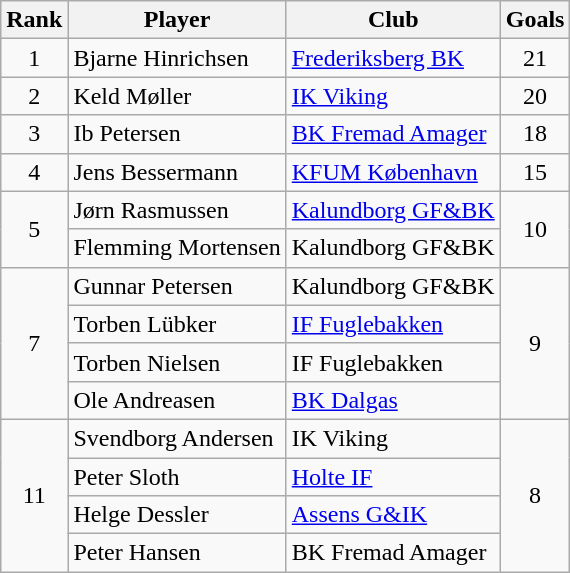<table class="wikitable" style="text-align:center">
<tr>
<th>Rank</th>
<th>Player</th>
<th>Club</th>
<th>Goals</th>
</tr>
<tr>
<td>1</td>
<td align="left"> Bjarne Hinrichsen</td>
<td align="left"><a href='#'>Frederiksberg BK</a></td>
<td>21</td>
</tr>
<tr>
<td>2</td>
<td align="left"> Keld Møller</td>
<td align="left"><a href='#'>IK Viking</a></td>
<td>20</td>
</tr>
<tr>
<td>3</td>
<td align="left"> Ib Petersen</td>
<td align="left"><a href='#'>BK Fremad Amager</a></td>
<td>18</td>
</tr>
<tr>
<td>4</td>
<td align="left"> Jens Bessermann</td>
<td align="left"><a href='#'>KFUM København</a></td>
<td>15</td>
</tr>
<tr>
<td rowspan=2>5</td>
<td align="left"> Jørn Rasmussen</td>
<td align="left"><a href='#'>Kalundborg GF&BK</a></td>
<td rowspan=2>10</td>
</tr>
<tr>
<td align="left"> Flemming Mortensen</td>
<td align="left">Kalundborg GF&BK</td>
</tr>
<tr>
<td rowspan=4>7</td>
<td align="left"> Gunnar Petersen</td>
<td align="left">Kalundborg GF&BK</td>
<td rowspan=4>9</td>
</tr>
<tr>
<td align="left"> Torben Lübker</td>
<td align="left"><a href='#'>IF Fuglebakken</a></td>
</tr>
<tr>
<td align="left"> Torben Nielsen</td>
<td align="left">IF Fuglebakken</td>
</tr>
<tr>
<td align="left"> Ole Andreasen</td>
<td align="left"><a href='#'>BK Dalgas</a></td>
</tr>
<tr>
<td rowspan=4>11</td>
<td align="left"> Svendborg Andersen</td>
<td align="left">IK Viking</td>
<td rowspan=4>8</td>
</tr>
<tr>
<td align="left"> Peter Sloth</td>
<td align="left"><a href='#'>Holte IF</a></td>
</tr>
<tr>
<td align="left"> Helge Dessler</td>
<td align="left"><a href='#'>Assens G&IK</a></td>
</tr>
<tr>
<td align="left"> Peter Hansen</td>
<td align="left">BK Fremad Amager</td>
</tr>
</table>
